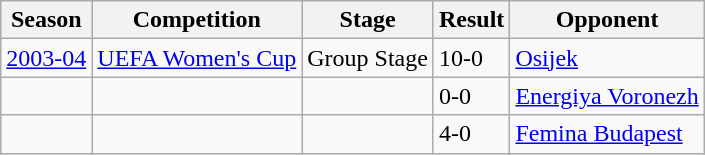<table class="wikitable">
<tr>
<th>Season</th>
<th>Competition</th>
<th>Stage</th>
<th>Result</th>
<th>Opponent</th>
</tr>
<tr>
<td><a href='#'>2003-04</a></td>
<td><a href='#'>UEFA Women's Cup</a></td>
<td>Group Stage</td>
<td>10-0</td>
<td> <a href='#'>Osijek</a></td>
</tr>
<tr>
<td></td>
<td></td>
<td></td>
<td>0-0</td>
<td> <a href='#'>Energiya Voronezh</a></td>
</tr>
<tr>
<td></td>
<td></td>
<td></td>
<td>4-0</td>
<td> <a href='#'>Femina Budapest</a></td>
</tr>
</table>
